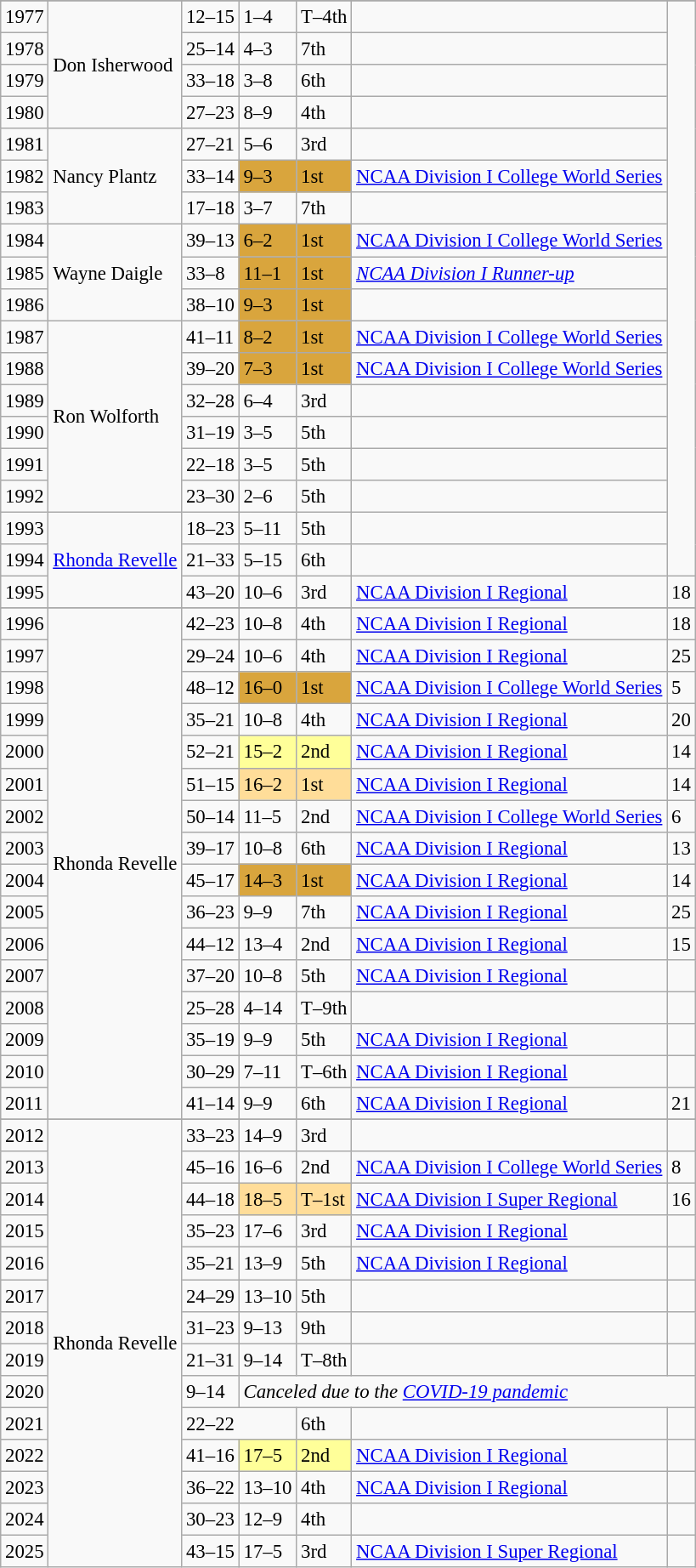<table class=wikitable style="font-size: 95%">
<tr>
</tr>
<tr>
</tr>
<tr>
<td>1977</td>
<td rowspan=4>Don Isherwood</td>
<td>12–15</td>
<td>1–4</td>
<td>T–4th</td>
<td></td>
<td rowspan=18></td>
</tr>
<tr>
<td>1978</td>
<td>25–14</td>
<td>4–3</td>
<td>7th</td>
<td></td>
</tr>
<tr>
<td>1979</td>
<td>33–18</td>
<td>3–8</td>
<td>6th</td>
<td></td>
</tr>
<tr>
<td>1980</td>
<td>27–23</td>
<td>8–9</td>
<td>4th</td>
<td></td>
</tr>
<tr>
<td>1981</td>
<td rowspan=3>Nancy Plantz</td>
<td>27–21</td>
<td>5–6</td>
<td>3rd</td>
<td></td>
</tr>
<tr>
<td>1982</td>
<td>33–14</td>
<td bgcolor=d9a53d>9–3</td>
<td bgcolor=d9a53d>1st</td>
<td><a href='#'>NCAA Division I College World Series</a></td>
</tr>
<tr>
<td>1983</td>
<td>17–18</td>
<td>3–7</td>
<td>7th</td>
<td></td>
</tr>
<tr>
<td>1984</td>
<td rowspan=3>Wayne Daigle</td>
<td>39–13</td>
<td bgcolor=d9a53d>6–2</td>
<td bgcolor=d9a53d>1st</td>
<td><a href='#'>NCAA Division I College World Series</a></td>
</tr>
<tr>
<td>1985</td>
<td>33–8</td>
<td bgcolor=d9a53d>11–1</td>
<td bgcolor=d9a53d>1st</td>
<td><a href='#'><em>NCAA Division I Runner-up</em></a></td>
</tr>
<tr>
<td>1986</td>
<td>38–10</td>
<td bgcolor=d9a53d>9–3</td>
<td bgcolor=d9a53d>1st</td>
<td></td>
</tr>
<tr>
<td>1987</td>
<td rowspan=6>Ron Wolforth</td>
<td>41–11</td>
<td bgcolor=d9a53d>8–2</td>
<td bgcolor=d9a53d>1st</td>
<td><a href='#'>NCAA Division I College World Series</a></td>
</tr>
<tr>
<td>1988</td>
<td>39–20</td>
<td bgcolor=d9a53d>7–3</td>
<td bgcolor=d9a53d>1st</td>
<td><a href='#'>NCAA Division I College World Series</a></td>
</tr>
<tr>
<td>1989</td>
<td>32–28</td>
<td>6–4</td>
<td>3rd</td>
<td></td>
</tr>
<tr>
<td>1990</td>
<td>31–19</td>
<td>3–5</td>
<td>5th</td>
<td></td>
</tr>
<tr>
<td>1991</td>
<td>22–18</td>
<td>3–5</td>
<td>5th</td>
<td></td>
</tr>
<tr>
<td>1992</td>
<td>23–30</td>
<td>2–6</td>
<td>5th</td>
<td></td>
</tr>
<tr>
<td>1993</td>
<td rowspan=3><a href='#'>Rhonda Revelle</a></td>
<td>18–23</td>
<td>5–11</td>
<td>5th</td>
<td></td>
</tr>
<tr>
<td>1994</td>
<td>21–33</td>
<td>5–15</td>
<td>6th</td>
<td></td>
</tr>
<tr>
<td>1995</td>
<td>43–20</td>
<td>10–6</td>
<td>3rd</td>
<td><a href='#'>NCAA Division I Regional</a></td>
<td>18</td>
</tr>
<tr>
</tr>
<tr>
<td>1996</td>
<td rowspan=16>Rhonda Revelle</td>
<td>42–23</td>
<td>10–8</td>
<td>4th</td>
<td><a href='#'>NCAA Division I Regional</a></td>
<td>18</td>
</tr>
<tr>
<td>1997</td>
<td>29–24</td>
<td>10–6</td>
<td>4th</td>
<td><a href='#'>NCAA Division I Regional</a></td>
<td>25</td>
</tr>
<tr>
<td>1998</td>
<td>48–12</td>
<td bgcolor=d9a53d>16–0</td>
<td bgcolor=d9a53d>1st</td>
<td><a href='#'>NCAA Division I College World Series</a></td>
<td>5</td>
</tr>
<tr>
<td>1999</td>
<td>35–21</td>
<td>10–8</td>
<td>4th</td>
<td><a href='#'>NCAA Division I Regional</a></td>
<td>20</td>
</tr>
<tr>
<td>2000</td>
<td>52–21</td>
<td bgcolor=ffff99>15–2</td>
<td bgcolor=ffff99>2nd</td>
<td><a href='#'>NCAA Division I Regional</a></td>
<td>14</td>
</tr>
<tr>
<td>2001</td>
<td>51–15</td>
<td bgcolor=ffdd99>16–2</td>
<td bgcolor=ffdd99>1st</td>
<td><a href='#'>NCAA Division I Regional</a></td>
<td>14</td>
</tr>
<tr>
<td>2002</td>
<td>50–14</td>
<td>11–5</td>
<td>2nd</td>
<td><a href='#'>NCAA Division I College World Series</a></td>
<td>6</td>
</tr>
<tr>
<td>2003</td>
<td>39–17</td>
<td>10–8</td>
<td>6th</td>
<td><a href='#'>NCAA Division I Regional</a></td>
<td>13</td>
</tr>
<tr>
<td>2004</td>
<td>45–17</td>
<td bgcolor=d9a53d>14–3</td>
<td bgcolor=d9a53d>1st</td>
<td><a href='#'>NCAA Division I Regional</a></td>
<td>14</td>
</tr>
<tr>
<td>2005</td>
<td>36–23</td>
<td>9–9</td>
<td>7th</td>
<td><a href='#'>NCAA Division I Regional</a></td>
<td>25</td>
</tr>
<tr>
<td>2006</td>
<td>44–12</td>
<td>13–4</td>
<td>2nd</td>
<td><a href='#'>NCAA Division I Regional</a></td>
<td>15</td>
</tr>
<tr>
<td>2007</td>
<td>37–20</td>
<td>10–8</td>
<td>5th</td>
<td><a href='#'>NCAA Division I Regional</a></td>
<td></td>
</tr>
<tr>
<td>2008</td>
<td>25–28</td>
<td>4–14</td>
<td>T–9th</td>
<td></td>
<td></td>
</tr>
<tr>
<td>2009</td>
<td>35–19</td>
<td>9–9</td>
<td>5th</td>
<td><a href='#'>NCAA Division I Regional</a></td>
<td></td>
</tr>
<tr>
<td>2010</td>
<td>30–29</td>
<td>7–11</td>
<td>T–6th</td>
<td><a href='#'>NCAA Division I Regional</a></td>
<td></td>
</tr>
<tr>
<td>2011</td>
<td>41–14</td>
<td>9–9</td>
<td>6th</td>
<td><a href='#'>NCAA Division I Regional</a></td>
<td>21</td>
</tr>
<tr>
</tr>
<tr>
<td>2012</td>
<td rowspan=14>Rhonda Revelle</td>
<td>33–23</td>
<td>14–9</td>
<td>3rd</td>
<td></td>
<td></td>
</tr>
<tr>
<td>2013</td>
<td>45–16</td>
<td>16–6</td>
<td>2nd</td>
<td><a href='#'>NCAA Division I College World Series</a></td>
<td>8</td>
</tr>
<tr>
<td>2014</td>
<td>44–18</td>
<td bgcolor=ffdd99>18–5</td>
<td bgcolor=ffdd99>T–1st</td>
<td><a href='#'>NCAA Division I Super Regional</a></td>
<td>16</td>
</tr>
<tr>
<td>2015</td>
<td>35–23</td>
<td>17–6</td>
<td>3rd</td>
<td><a href='#'>NCAA Division I Regional</a></td>
<td></td>
</tr>
<tr>
<td>2016</td>
<td>35–21</td>
<td>13–9</td>
<td>5th</td>
<td><a href='#'>NCAA Division I Regional</a></td>
<td></td>
</tr>
<tr>
<td>2017</td>
<td>24–29</td>
<td>13–10</td>
<td>5th</td>
<td></td>
<td></td>
</tr>
<tr>
<td>2018</td>
<td>31–23</td>
<td>9–13</td>
<td>9th</td>
<td></td>
<td></td>
</tr>
<tr>
<td>2019</td>
<td>21–31</td>
<td>9–14</td>
<td>T–8th</td>
<td></td>
<td></td>
</tr>
<tr>
<td>2020</td>
<td>9–14</td>
<td colspan=4><em>Canceled due to the <a href='#'>COVID-19 pandemic</a></em></td>
</tr>
<tr>
<td>2021</td>
<td colspan=2>22–22</td>
<td>6th</td>
<td></td>
</tr>
<tr>
<td>2022</td>
<td>41–16</td>
<td bgcolor=ffff99>17–5</td>
<td bgcolor=ffff99>2nd</td>
<td><a href='#'>NCAA Division I Regional</a></td>
<td></td>
</tr>
<tr>
<td>2023</td>
<td>36–22</td>
<td>13–10</td>
<td>4th</td>
<td><a href='#'>NCAA Division I Regional</a></td>
<td></td>
</tr>
<tr>
<td>2024</td>
<td>30–23</td>
<td>12–9</td>
<td>4th</td>
<td></td>
<td></td>
</tr>
<tr>
<td>2025</td>
<td>43–15</td>
<td>17–5</td>
<td>3rd</td>
<td><a href='#'>NCAA Division I Super Regional</a></td>
<td></td>
</tr>
</table>
